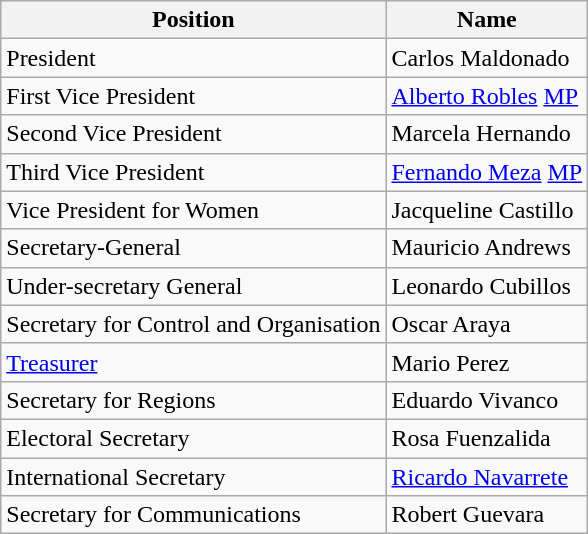<table class=wikitable>
<tr>
<th>Position</th>
<th>Name</th>
</tr>
<tr>
<td>President</td>
<td>Carlos Maldonado</td>
</tr>
<tr>
<td>First Vice President</td>
<td><a href='#'>Alberto Robles</a> <a href='#'>MP</a></td>
</tr>
<tr>
<td>Second Vice President</td>
<td>Marcela Hernando</td>
</tr>
<tr>
<td>Third Vice President</td>
<td><a href='#'>Fernando Meza</a> <a href='#'>MP</a></td>
</tr>
<tr>
<td>Vice President for Women</td>
<td>Jacqueline Castillo</td>
</tr>
<tr>
<td>Secretary-General</td>
<td>Mauricio Andrews</td>
</tr>
<tr>
<td>Under-secretary General</td>
<td>Leonardo Cubillos</td>
</tr>
<tr>
<td>Secretary for Control and Organisation</td>
<td>Oscar Araya</td>
</tr>
<tr>
<td><a href='#'>Treasurer</a></td>
<td>Mario Perez</td>
</tr>
<tr>
<td>Secretary for Regions</td>
<td>Eduardo Vivanco</td>
</tr>
<tr>
<td>Electoral Secretary</td>
<td>Rosa Fuenzalida</td>
</tr>
<tr>
<td>International Secretary</td>
<td><a href='#'>Ricardo Navarrete</a></td>
</tr>
<tr>
<td>Secretary for Communications</td>
<td>Robert Guevara</td>
</tr>
</table>
